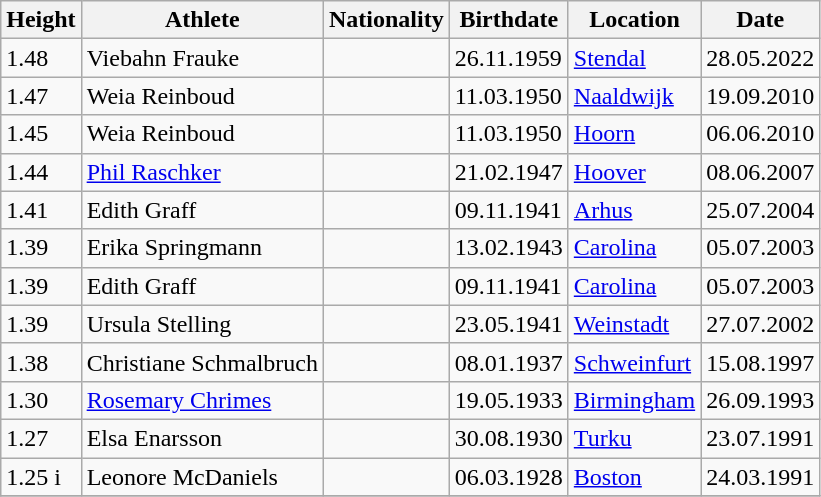<table class="wikitable">
<tr>
<th>Height</th>
<th>Athlete</th>
<th>Nationality</th>
<th>Birthdate</th>
<th>Location</th>
<th>Date</th>
</tr>
<tr>
<td>1.48</td>
<td>Viebahn Frauke</td>
<td></td>
<td>26.11.1959</td>
<td><a href='#'>Stendal</a></td>
<td>28.05.2022</td>
</tr>
<tr>
<td>1.47</td>
<td>Weia Reinboud</td>
<td></td>
<td>11.03.1950</td>
<td><a href='#'>Naaldwijk</a></td>
<td>19.09.2010</td>
</tr>
<tr>
<td>1.45</td>
<td>Weia Reinboud</td>
<td></td>
<td>11.03.1950</td>
<td><a href='#'>Hoorn</a></td>
<td>06.06.2010</td>
</tr>
<tr>
<td>1.44</td>
<td><a href='#'>Phil Raschker</a></td>
<td></td>
<td>21.02.1947</td>
<td><a href='#'>Hoover</a></td>
<td>08.06.2007</td>
</tr>
<tr>
<td>1.41</td>
<td>Edith Graff</td>
<td></td>
<td>09.11.1941</td>
<td><a href='#'>Arhus</a></td>
<td>25.07.2004</td>
</tr>
<tr>
<td>1.39</td>
<td>Erika Springmann</td>
<td></td>
<td>13.02.1943</td>
<td><a href='#'>Carolina</a></td>
<td>05.07.2003</td>
</tr>
<tr>
<td>1.39</td>
<td>Edith Graff</td>
<td></td>
<td>09.11.1941</td>
<td><a href='#'>Carolina</a></td>
<td>05.07.2003</td>
</tr>
<tr>
<td>1.39</td>
<td>Ursula Stelling</td>
<td></td>
<td>23.05.1941</td>
<td><a href='#'>Weinstadt</a></td>
<td>27.07.2002</td>
</tr>
<tr>
<td>1.38</td>
<td>Christiane Schmalbruch</td>
<td></td>
<td>08.01.1937</td>
<td><a href='#'>Schweinfurt</a></td>
<td>15.08.1997</td>
</tr>
<tr>
<td>1.30</td>
<td><a href='#'>Rosemary Chrimes</a></td>
<td></td>
<td>19.05.1933</td>
<td><a href='#'>Birmingham</a></td>
<td>26.09.1993</td>
</tr>
<tr>
<td>1.27</td>
<td>Elsa Enarsson</td>
<td></td>
<td>30.08.1930</td>
<td><a href='#'>Turku</a></td>
<td>23.07.1991</td>
</tr>
<tr>
<td>1.25 i</td>
<td>Leonore McDaniels</td>
<td></td>
<td>06.03.1928</td>
<td><a href='#'>Boston</a></td>
<td>24.03.1991</td>
</tr>
<tr>
</tr>
</table>
